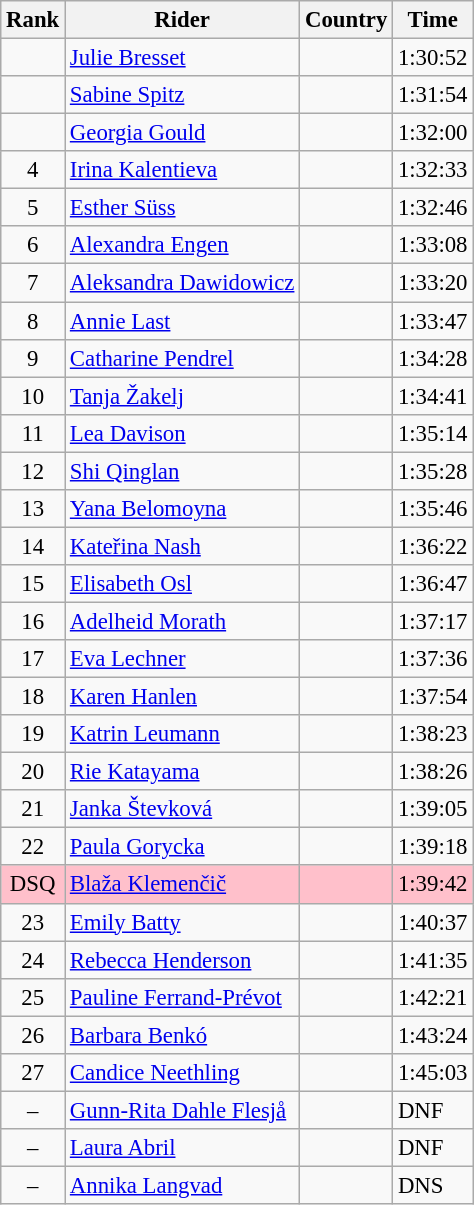<table class="wikitable sortable" style="font-size:95%" style="width:35em;">
<tr>
<th>Rank</th>
<th>Rider</th>
<th>Country</th>
<th>Time</th>
</tr>
<tr>
<td align=center></td>
<td><a href='#'>Julie Bresset</a></td>
<td></td>
<td>1:30:52</td>
</tr>
<tr>
<td align=center></td>
<td><a href='#'>Sabine Spitz</a></td>
<td></td>
<td>1:31:54</td>
</tr>
<tr>
<td align=center></td>
<td><a href='#'>Georgia Gould</a></td>
<td></td>
<td>1:32:00</td>
</tr>
<tr>
<td align=center>4</td>
<td><a href='#'>Irina Kalentieva</a></td>
<td></td>
<td>1:32:33</td>
</tr>
<tr>
<td align=center>5</td>
<td><a href='#'>Esther Süss</a></td>
<td></td>
<td>1:32:46</td>
</tr>
<tr>
<td align=center>6</td>
<td><a href='#'>Alexandra Engen</a></td>
<td></td>
<td>1:33:08</td>
</tr>
<tr>
<td align=center>7</td>
<td><a href='#'>Aleksandra Dawidowicz</a></td>
<td></td>
<td>1:33:20</td>
</tr>
<tr>
<td align=center>8</td>
<td><a href='#'>Annie Last</a></td>
<td></td>
<td>1:33:47</td>
</tr>
<tr>
<td align=center>9</td>
<td><a href='#'>Catharine Pendrel</a></td>
<td></td>
<td>1:34:28</td>
</tr>
<tr>
<td align=center>10</td>
<td><a href='#'>Tanja Žakelj</a></td>
<td></td>
<td>1:34:41</td>
</tr>
<tr>
<td align=center>11</td>
<td><a href='#'>Lea Davison</a></td>
<td></td>
<td>1:35:14</td>
</tr>
<tr>
<td align=center>12</td>
<td><a href='#'>Shi Qinglan</a></td>
<td></td>
<td>1:35:28</td>
</tr>
<tr>
<td align=center>13</td>
<td><a href='#'>Yana Belomoyna</a></td>
<td></td>
<td>1:35:46</td>
</tr>
<tr>
<td align=center>14</td>
<td><a href='#'>Kateřina Nash</a></td>
<td></td>
<td>1:36:22</td>
</tr>
<tr>
<td align=center>15</td>
<td><a href='#'>Elisabeth Osl</a></td>
<td></td>
<td>1:36:47</td>
</tr>
<tr>
<td align=center>16</td>
<td><a href='#'>Adelheid Morath</a></td>
<td></td>
<td>1:37:17</td>
</tr>
<tr>
<td align=center>17</td>
<td><a href='#'>Eva Lechner</a></td>
<td></td>
<td>1:37:36</td>
</tr>
<tr>
<td align=center>18</td>
<td><a href='#'>Karen Hanlen</a></td>
<td></td>
<td>1:37:54</td>
</tr>
<tr>
<td align=center>19</td>
<td><a href='#'>Katrin Leumann</a></td>
<td></td>
<td>1:38:23</td>
</tr>
<tr>
<td align=center>20</td>
<td><a href='#'>Rie Katayama</a></td>
<td></td>
<td>1:38:26</td>
</tr>
<tr>
<td align=center>21</td>
<td><a href='#'>Janka Števková</a></td>
<td></td>
<td>1:39:05</td>
</tr>
<tr>
<td align=center>22</td>
<td><a href='#'>Paula Gorycka</a></td>
<td></td>
<td>1:39:18</td>
</tr>
<tr bgcolor=pink>
<td align=center>DSQ</td>
<td><a href='#'>Blaža Klemenčič</a></td>
<td></td>
<td>1:39:42</td>
</tr>
<tr>
<td align=center>23</td>
<td><a href='#'>Emily Batty</a></td>
<td></td>
<td>1:40:37</td>
</tr>
<tr>
<td align=center>24</td>
<td><a href='#'>Rebecca Henderson</a></td>
<td></td>
<td>1:41:35</td>
</tr>
<tr>
<td align=center>25</td>
<td><a href='#'>Pauline Ferrand-Prévot</a></td>
<td></td>
<td>1:42:21</td>
</tr>
<tr>
<td align=center>26</td>
<td><a href='#'>Barbara Benkó</a></td>
<td></td>
<td>1:43:24</td>
</tr>
<tr>
<td align=center>27</td>
<td><a href='#'>Candice Neethling</a></td>
<td></td>
<td>1:45:03</td>
</tr>
<tr>
<td align=center>–</td>
<td><a href='#'>Gunn-Rita Dahle Flesjå</a></td>
<td></td>
<td>DNF</td>
</tr>
<tr>
<td align=center>–</td>
<td><a href='#'>Laura Abril</a></td>
<td></td>
<td>DNF</td>
</tr>
<tr>
<td align=center>–</td>
<td><a href='#'>Annika Langvad</a></td>
<td></td>
<td>DNS</td>
</tr>
</table>
